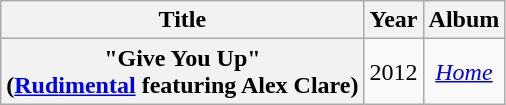<table class="wikitable plainrowheaders" style="text-align:center;">
<tr>
<th>Title</th>
<th>Year</th>
<th>Album</th>
</tr>
<tr>
<th scope="row">"Give You Up"<br><span>(<a href='#'>Rudimental</a> featuring Alex Clare)</span></th>
<td>2012</td>
<td><em><a href='#'>Home</a></em><br></td>
</tr>
</table>
